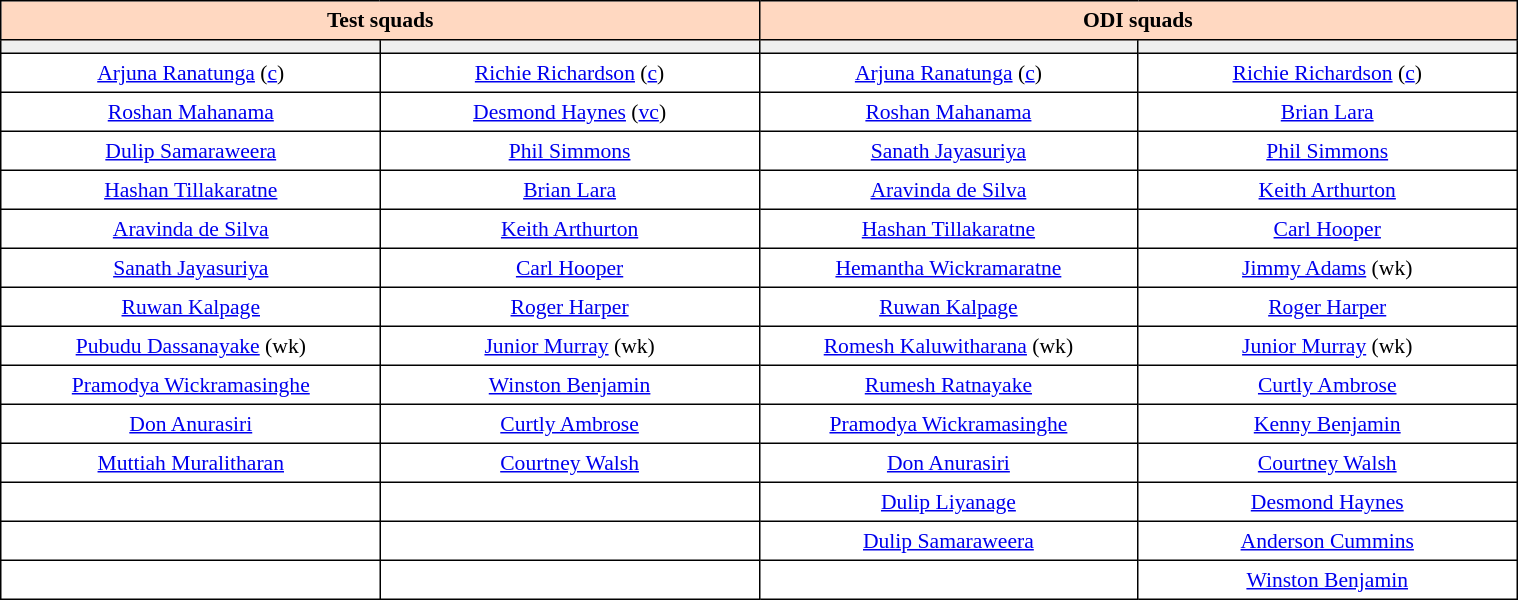<table name="squads" border="0" cellpadding="4" cellspacing="0" style="text-align:center; font-size:90%; border-collapse:collapse;width:80%;margin:auto;">
<tr>
<th style="background:#FFD8C1; border: 1px solid #000000;" colspan=2>Test squads</th>
<th style="background:#FFD8C1; border: 1px solid #000000;" colspan=2>ODI squads</th>
</tr>
<tr bgcolor="#efefef">
<th style="border: 1px solid #000000;" width=16%><strong></strong></th>
<th style="border: 1px solid #000000;" width=16%><strong></strong></th>
<th style="border: 1px solid #000000;" width=16%><strong></strong></th>
<th style="border: 1px solid #000000;" width=16%><strong></strong></th>
</tr>
<tr>
<td style="border: 1px solid #000000;"><a href='#'>Arjuna Ranatunga</a> (<a href='#'>c</a>)</td>
<td style="border: 1px solid #000000;"><a href='#'>Richie Richardson</a> (<a href='#'>c</a>)</td>
<td style="border: 1px solid #000000;"><a href='#'>Arjuna Ranatunga</a> (<a href='#'>c</a>)</td>
<td style="border: 1px solid #000000;"><a href='#'>Richie Richardson</a> (<a href='#'>c</a>)</td>
</tr>
<tr>
<td style="border: 1px solid #000000;"><a href='#'>Roshan Mahanama</a></td>
<td style="border: 1px solid #000000;"><a href='#'>Desmond Haynes</a> (<a href='#'>vc</a>)</td>
<td style="border: 1px solid #000000;"><a href='#'>Roshan Mahanama</a></td>
<td style="border: 1px solid #000000;"><a href='#'>Brian Lara</a></td>
</tr>
<tr>
<td style="border: 1px solid #000000;"><a href='#'>Dulip Samaraweera</a></td>
<td style="border: 1px solid #000000;"><a href='#'>Phil Simmons</a></td>
<td style="border: 1px solid #000000;"><a href='#'>Sanath Jayasuriya</a></td>
<td style="border: 1px solid #000000;"><a href='#'>Phil Simmons</a></td>
</tr>
<tr>
<td style="border: 1px solid #000000;"><a href='#'>Hashan Tillakaratne</a></td>
<td style="border: 1px solid #000000;"><a href='#'>Brian Lara</a></td>
<td style="border: 1px solid #000000;"><a href='#'>Aravinda de Silva</a></td>
<td style="border: 1px solid #000000;"><a href='#'>Keith Arthurton</a></td>
</tr>
<tr>
<td style="border: 1px solid #000000;"><a href='#'>Aravinda de Silva</a></td>
<td style="border: 1px solid #000000;"><a href='#'>Keith Arthurton</a></td>
<td style="border: 1px solid #000000;"><a href='#'>Hashan Tillakaratne</a></td>
<td style="border: 1px solid #000000;"><a href='#'>Carl Hooper</a></td>
</tr>
<tr>
<td style="border: 1px solid #000000;"><a href='#'>Sanath Jayasuriya</a></td>
<td style="border: 1px solid #000000;"><a href='#'>Carl Hooper</a></td>
<td style="border: 1px solid #000000;"><a href='#'>Hemantha Wickramaratne</a></td>
<td style="border: 1px solid #000000;"><a href='#'>Jimmy Adams</a> (wk)</td>
</tr>
<tr>
<td style="border: 1px solid #000000;"><a href='#'>Ruwan Kalpage</a></td>
<td style="border: 1px solid #000000;"><a href='#'>Roger Harper</a></td>
<td style="border: 1px solid #000000;"><a href='#'>Ruwan Kalpage</a></td>
<td style="border: 1px solid #000000;"><a href='#'>Roger Harper</a></td>
</tr>
<tr>
<td style="border: 1px solid #000000;"><a href='#'>Pubudu Dassanayake</a> (wk)</td>
<td style="border: 1px solid #000000;"><a href='#'>Junior Murray</a> (wk)</td>
<td style="border: 1px solid #000000;"><a href='#'>Romesh Kaluwitharana</a> (wk)</td>
<td style="border: 1px solid #000000;"><a href='#'>Junior Murray</a> (wk)</td>
</tr>
<tr>
<td style="border: 1px solid #000000;"><a href='#'>Pramodya Wickramasinghe</a></td>
<td style="border: 1px solid #000000;"><a href='#'>Winston Benjamin</a></td>
<td style="border: 1px solid #000000;"><a href='#'>Rumesh Ratnayake</a></td>
<td style="border: 1px solid #000000;"><a href='#'>Curtly Ambrose</a></td>
</tr>
<tr>
<td style="border: 1px solid #000000;"><a href='#'>Don Anurasiri</a></td>
<td style="border: 1px solid #000000;"><a href='#'>Curtly Ambrose</a></td>
<td style="border: 1px solid #000000;"><a href='#'>Pramodya Wickramasinghe</a></td>
<td style="border: 1px solid #000000;"><a href='#'>Kenny Benjamin</a></td>
</tr>
<tr>
<td style="border: 1px solid #000000;"><a href='#'>Muttiah Muralitharan</a></td>
<td style="border: 1px solid #000000;"><a href='#'>Courtney Walsh</a></td>
<td style="border: 1px solid #000000;"><a href='#'>Don Anurasiri</a></td>
<td style="border: 1px solid #000000;"><a href='#'>Courtney Walsh</a></td>
</tr>
<tr>
<td style="border: 1px solid #000000;"></td>
<td style="border: 1px solid #000000;"></td>
<td style="border: 1px solid #000000;"><a href='#'>Dulip Liyanage</a></td>
<td style="border: 1px solid #000000;"><a href='#'>Desmond Haynes</a></td>
</tr>
<tr>
<td style="border: 1px solid #000000;"></td>
<td style="border: 1px solid #000000;"></td>
<td style="border: 1px solid #000000;"><a href='#'>Dulip Samaraweera</a></td>
<td style="border: 1px solid #000000;"><a href='#'>Anderson Cummins</a></td>
</tr>
<tr>
<td style="border: 1px solid #000000;"></td>
<td style="border: 1px solid #000000;"></td>
<td style="border: 1px solid #000000;"></td>
<td style="border: 1px solid #000000;"><a href='#'>Winston Benjamin</a></td>
</tr>
</table>
